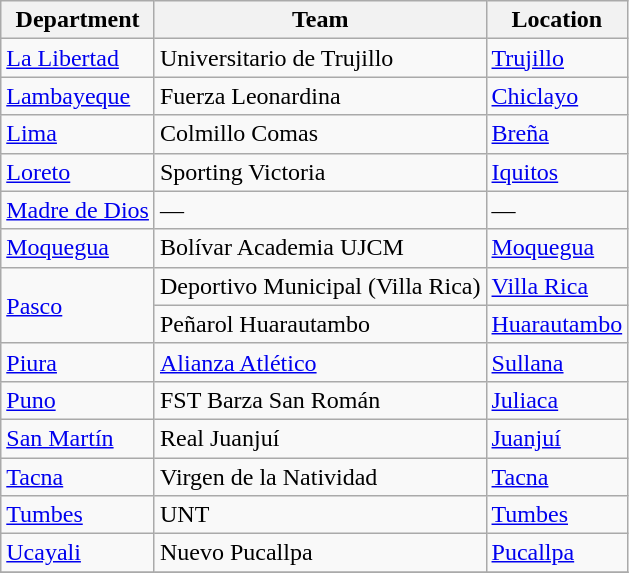<table class="wikitable">
<tr>
<th>Department</th>
<th>Team</th>
<th>Location</th>
</tr>
<tr>
<td><a href='#'>La Libertad</a></td>
<td>Universitario de Trujillo</td>
<td><a href='#'>Trujillo</a></td>
</tr>
<tr>
<td><a href='#'>Lambayeque</a></td>
<td>Fuerza Leonardina</td>
<td><a href='#'>Chiclayo</a></td>
</tr>
<tr>
<td><a href='#'>Lima</a></td>
<td>Colmillo Comas</td>
<td><a href='#'>Breña</a></td>
</tr>
<tr>
<td><a href='#'>Loreto</a></td>
<td>Sporting Victoria</td>
<td><a href='#'>Iquitos</a></td>
</tr>
<tr>
<td><a href='#'>Madre de Dios</a></td>
<td>—</td>
<td>—</td>
</tr>
<tr>
<td><a href='#'>Moquegua</a></td>
<td>Bolívar Academia UJCM</td>
<td><a href='#'>Moquegua</a></td>
</tr>
<tr>
<td rowspan="2"><a href='#'>Pasco</a></td>
<td>Deportivo Municipal (Villa Rica)</td>
<td><a href='#'>Villa Rica</a></td>
</tr>
<tr>
<td>Peñarol Huarautambo</td>
<td><a href='#'>Huarautambo</a></td>
</tr>
<tr>
<td><a href='#'>Piura</a></td>
<td><a href='#'>Alianza Atlético</a></td>
<td><a href='#'>Sullana</a></td>
</tr>
<tr>
<td><a href='#'>Puno</a></td>
<td>FST Barza San Román</td>
<td><a href='#'>Juliaca</a></td>
</tr>
<tr>
<td><a href='#'>San Martín</a></td>
<td>Real Juanjuí</td>
<td><a href='#'>Juanjuí</a></td>
</tr>
<tr>
<td><a href='#'>Tacna</a></td>
<td>Virgen de la Natividad</td>
<td><a href='#'>Tacna</a></td>
</tr>
<tr>
<td><a href='#'>Tumbes</a></td>
<td>UNT</td>
<td><a href='#'>Tumbes</a></td>
</tr>
<tr>
<td><a href='#'>Ucayali</a></td>
<td>Nuevo Pucallpa</td>
<td><a href='#'>Pucallpa</a></td>
</tr>
<tr>
</tr>
</table>
